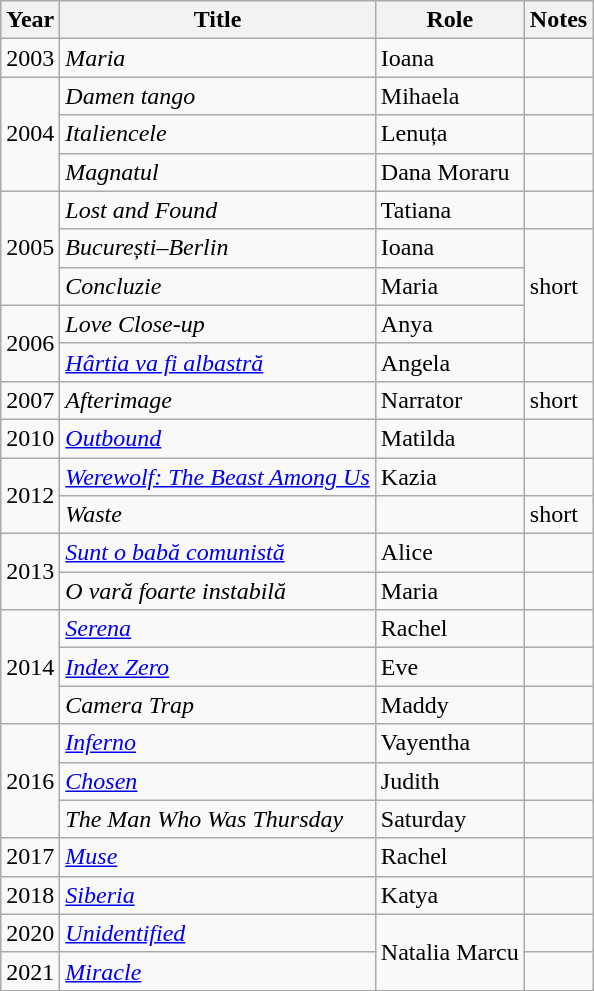<table class="wikitable sortable">
<tr>
<th>Year</th>
<th>Title</th>
<th>Role</th>
<th class="unsortable">Notes</th>
</tr>
<tr>
<td>2003</td>
<td><em>Maria</em></td>
<td>Ioana</td>
<td></td>
</tr>
<tr>
<td rowspan=3>2004</td>
<td><em>Damen tango</em></td>
<td>Mihaela</td>
<td></td>
</tr>
<tr>
<td><em>Italiencele</em></td>
<td>Lenuța</td>
<td></td>
</tr>
<tr>
<td><em>Magnatul</em></td>
<td>Dana Moraru</td>
<td></td>
</tr>
<tr>
<td rowspan=3>2005</td>
<td><em>Lost and Found</em></td>
<td>Tatiana</td>
<td></td>
</tr>
<tr>
<td><em>București–Berlin</em></td>
<td>Ioana</td>
<td rowspan="3">short</td>
</tr>
<tr>
<td><em>Concluzie</em></td>
<td>Maria</td>
</tr>
<tr>
<td rowspan=2>2006</td>
<td><em>Love Close-up</em></td>
<td>Anya</td>
</tr>
<tr>
<td><em><a href='#'>Hârtia va fi albastră</a></em></td>
<td>Angela</td>
<td></td>
</tr>
<tr>
<td>2007</td>
<td><em>Afterimage</em></td>
<td>Narrator</td>
<td>short</td>
</tr>
<tr>
<td>2010</td>
<td><em><a href='#'>Outbound</a></em></td>
<td>Matilda</td>
<td></td>
</tr>
<tr>
<td rowspan=2>2012</td>
<td><em><a href='#'>Werewolf: The Beast Among Us</a></em></td>
<td>Kazia</td>
<td></td>
</tr>
<tr>
<td><em>Waste</em></td>
<td></td>
<td>short</td>
</tr>
<tr>
<td rowspan=2>2013</td>
<td><em><a href='#'>Sunt o babă comunistă</a></em></td>
<td>Alice</td>
<td></td>
</tr>
<tr>
<td><em>O vară foarte instabilă</em></td>
<td>Maria</td>
<td></td>
</tr>
<tr>
<td rowspan=3>2014</td>
<td><em><a href='#'>Serena</a></em></td>
<td>Rachel</td>
<td></td>
</tr>
<tr>
<td><em><a href='#'>Index Zero</a></em></td>
<td>Eve</td>
<td></td>
</tr>
<tr>
<td><em>Camera Trap</em></td>
<td>Maddy</td>
<td></td>
</tr>
<tr>
<td rowspan=3>2016</td>
<td><em><a href='#'>Inferno</a></em></td>
<td>Vayentha</td>
<td></td>
</tr>
<tr>
<td><em><a href='#'>Chosen</a></em></td>
<td>Judith</td>
<td></td>
</tr>
<tr>
<td><em>The Man Who Was Thursday</em></td>
<td>Saturday</td>
</tr>
<tr>
<td>2017</td>
<td><em><a href='#'>Muse</a></em></td>
<td>Rachel</td>
<td></td>
</tr>
<tr>
<td>2018</td>
<td><em><a href='#'>Siberia</a></em></td>
<td>Katya</td>
<td></td>
</tr>
<tr>
<td>2020</td>
<td><em><a href='#'>Unidentified</a></em></td>
<td rowspan="2">Natalia Marcu</td>
<td></td>
</tr>
<tr>
<td>2021</td>
<td><em><a href='#'>Miracle</a></em></td>
<td></td>
</tr>
</table>
